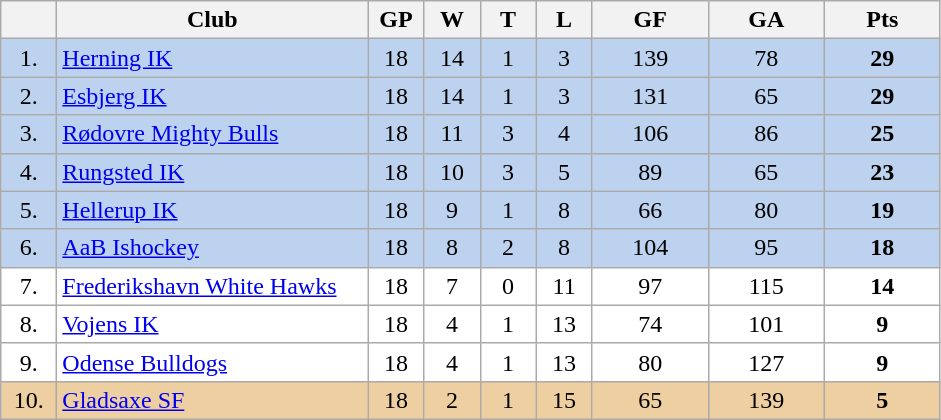<table class="wikitable">
<tr>
<th width="30"></th>
<th width="200">Club</th>
<th width="30">GP</th>
<th width="30">W</th>
<th width="30">T</th>
<th width="30">L</th>
<th width="70">GF</th>
<th width="70">GA</th>
<th width="70">Pts</th>
</tr>
<tr bgcolor="#BCD2EE" align="center">
<td>1.</td>
<td align="left"><a href='#'>Herning IK</a></td>
<td>18</td>
<td>14</td>
<td>1</td>
<td>3</td>
<td>139</td>
<td>78</td>
<td><strong>29</strong></td>
</tr>
<tr bgcolor="#BCD2EE" align="center">
<td>2.</td>
<td align="left"><a href='#'>Esbjerg IK</a></td>
<td>18</td>
<td>14</td>
<td>1</td>
<td>3</td>
<td>131</td>
<td>65</td>
<td><strong>29</strong></td>
</tr>
<tr bgcolor="#BCD2EE" align="center">
<td>3.</td>
<td align="left"><a href='#'>Rødovre Mighty Bulls</a></td>
<td>18</td>
<td>11</td>
<td>3</td>
<td>4</td>
<td>106</td>
<td>86</td>
<td><strong>25</strong></td>
</tr>
<tr bgcolor="#BCD2EE" align="center">
<td>4.</td>
<td align="left"><a href='#'>Rungsted IK</a></td>
<td>18</td>
<td>10</td>
<td>3</td>
<td>5</td>
<td>89</td>
<td>65</td>
<td><strong>23</strong></td>
</tr>
<tr bgcolor="#BCD2EE" align="center">
<td>5.</td>
<td align="left"><a href='#'>Hellerup IK</a></td>
<td>18</td>
<td>9</td>
<td>1</td>
<td>8</td>
<td>66</td>
<td>80</td>
<td><strong>19</strong></td>
</tr>
<tr bgcolor="#BCD2EE" align="center">
<td>6.</td>
<td align="left"><a href='#'>AaB Ishockey</a></td>
<td>18</td>
<td>8</td>
<td>2</td>
<td>8</td>
<td>104</td>
<td>95</td>
<td><strong>18</strong></td>
</tr>
<tr bgcolor="#FFFFFF" align="center">
<td>7.</td>
<td align="left"><a href='#'>Frederikshavn White Hawks</a></td>
<td>18</td>
<td>7</td>
<td>0</td>
<td>11</td>
<td>97</td>
<td>115</td>
<td><strong>14</strong></td>
</tr>
<tr bgcolor="#FFFFFF" align="center">
<td>8.</td>
<td align="left"><a href='#'>Vojens IK</a></td>
<td>18</td>
<td>4</td>
<td>1</td>
<td>13</td>
<td>74</td>
<td>101</td>
<td><strong>9</strong></td>
</tr>
<tr bgcolor="#FFFFFF" align="center">
<td>9.</td>
<td align="left"><a href='#'>Odense Bulldogs</a></td>
<td>18</td>
<td>4</td>
<td>1</td>
<td>13</td>
<td>80</td>
<td>127</td>
<td><strong>9</strong></td>
</tr>
<tr bgcolor="#EECFA1" align="center">
<td>10.</td>
<td align="left"><a href='#'>Gladsaxe SF</a></td>
<td>18</td>
<td>2</td>
<td>1</td>
<td>15</td>
<td>65</td>
<td>139</td>
<td><strong>5</strong></td>
</tr>
</table>
